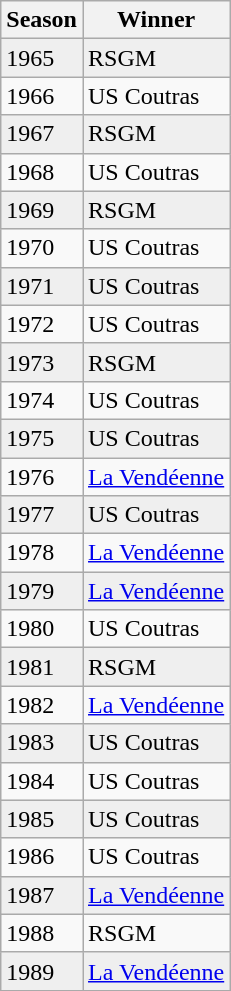<table class="wikitable" style="float:left; margin-right:1em;">
<tr>
<th scope=col>Season</th>
<th scope=col>Winner</th>
</tr>
<tr style="background:#EFEFEF">
<td>1965</td>
<td>RSGM</td>
</tr>
<tr>
<td>1966</td>
<td>US Coutras</td>
</tr>
<tr style="background:#EFEFEF">
<td>1967</td>
<td>RSGM</td>
</tr>
<tr>
<td>1968</td>
<td>US Coutras</td>
</tr>
<tr style="background:#EFEFEF">
<td>1969</td>
<td>RSGM</td>
</tr>
<tr>
<td>1970</td>
<td>US Coutras</td>
</tr>
<tr style="background:#EFEFEF">
<td>1971</td>
<td>US Coutras</td>
</tr>
<tr>
<td>1972</td>
<td>US Coutras</td>
</tr>
<tr style="background:#EFEFEF">
<td>1973</td>
<td>RSGM</td>
</tr>
<tr>
<td>1974</td>
<td>US Coutras</td>
</tr>
<tr style="background:#EFEFEF">
<td>1975</td>
<td>US Coutras</td>
</tr>
<tr>
<td>1976</td>
<td><a href='#'>La Vendéenne</a></td>
</tr>
<tr style="background:#EFEFEF">
<td>1977</td>
<td>US Coutras</td>
</tr>
<tr>
<td>1978</td>
<td><a href='#'>La Vendéenne</a></td>
</tr>
<tr style="background:#EFEFEF">
<td>1979</td>
<td><a href='#'>La Vendéenne</a></td>
</tr>
<tr>
<td>1980</td>
<td>US Coutras</td>
</tr>
<tr style="background:#EFEFEF">
<td>1981</td>
<td>RSGM</td>
</tr>
<tr>
<td>1982</td>
<td><a href='#'>La Vendéenne</a></td>
</tr>
<tr style="background:#EFEFEF">
<td>1983</td>
<td>US Coutras</td>
</tr>
<tr>
<td>1984</td>
<td>US Coutras</td>
</tr>
<tr style="background:#EFEFEF">
<td>1985</td>
<td>US Coutras</td>
</tr>
<tr>
<td>1986</td>
<td>US Coutras</td>
</tr>
<tr style="background:#EFEFEF">
<td>1987</td>
<td><a href='#'>La Vendéenne</a></td>
</tr>
<tr>
<td>1988</td>
<td>RSGM</td>
</tr>
<tr style="background:#EFEFEF">
<td>1989</td>
<td><a href='#'>La Vendéenne</a></td>
</tr>
</table>
